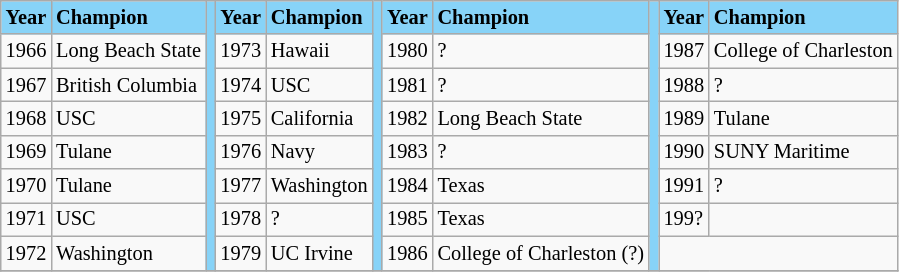<table class="wikitable" style="font-size:85%;">
<tr ! style="background-color: #87D3F8;">
<td><strong>Year</strong></td>
<td><strong>Champion</strong></td>
<td rowspan=8></td>
<td><strong>Year</strong></td>
<td><strong>Champion</strong></td>
<td rowspan=8></td>
<td><strong>Year</strong></td>
<td><strong>Champion</strong></td>
<td rowspan=8></td>
<td><strong>Year</strong></td>
<td><strong>Champion</strong></td>
</tr>
<tr --->
<td>1966</td>
<td>Long Beach State</td>
<td>1973</td>
<td>Hawaii</td>
<td>1980</td>
<td>?</td>
<td>1987</td>
<td>College of Charleston</td>
</tr>
<tr --->
<td>1967</td>
<td>British Columbia</td>
<td>1974</td>
<td>USC</td>
<td>1981</td>
<td>?</td>
<td>1988</td>
<td>?</td>
</tr>
<tr --->
<td>1968</td>
<td>USC</td>
<td>1975</td>
<td>California</td>
<td>1982</td>
<td>Long Beach State</td>
<td>1989</td>
<td>Tulane</td>
</tr>
<tr --->
<td>1969</td>
<td>Tulane</td>
<td>1976</td>
<td>Navy</td>
<td>1983</td>
<td>?</td>
<td>1990</td>
<td>SUNY Maritime</td>
</tr>
<tr --->
<td>1970</td>
<td>Tulane</td>
<td>1977</td>
<td>Washington</td>
<td>1984</td>
<td>Texas</td>
<td>1991</td>
<td>?</td>
</tr>
<tr --->
<td>1971</td>
<td>USC</td>
<td>1978</td>
<td>?</td>
<td>1985</td>
<td>Texas</td>
<td>199?</td>
<td align=center></td>
</tr>
<tr --->
<td>1972</td>
<td>Washington</td>
<td>1979</td>
<td>UC Irvine</td>
<td>1986</td>
<td>College of Charleston (?)</td>
<td colspan=2></td>
</tr>
<tr --->
</tr>
</table>
